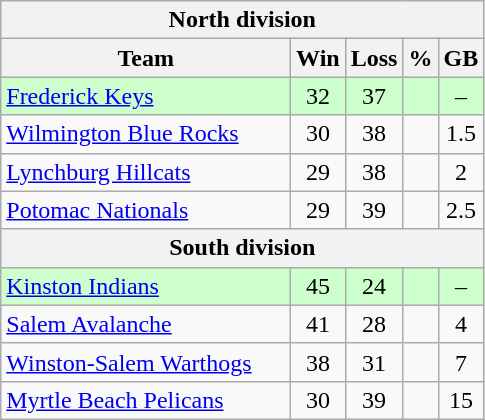<table class="wikitable">
<tr>
<th colspan="5">North division</th>
</tr>
<tr>
<th width="60%">Team</th>
<th>Win</th>
<th>Loss</th>
<th>%</th>
<th>GB</th>
</tr>
<tr align=center bgcolor=ccffcc>
<td align=left><a href='#'>Frederick Keys</a></td>
<td>32</td>
<td>37</td>
<td></td>
<td>–</td>
</tr>
<tr align=center>
<td align=left><a href='#'>Wilmington Blue Rocks</a></td>
<td>30</td>
<td>38</td>
<td></td>
<td>1.5</td>
</tr>
<tr align=center>
<td align=left><a href='#'>Lynchburg Hillcats</a></td>
<td>29</td>
<td>38</td>
<td></td>
<td>2</td>
</tr>
<tr align=center>
<td align=left><a href='#'>Potomac Nationals</a></td>
<td>29</td>
<td>39</td>
<td></td>
<td>2.5</td>
</tr>
<tr>
<th colspan="5">South division</th>
</tr>
<tr align=center bgcolor=ccffcc>
<td align=left><a href='#'>Kinston Indians</a></td>
<td>45</td>
<td>24</td>
<td></td>
<td>–</td>
</tr>
<tr align=center>
<td align=left><a href='#'>Salem Avalanche</a></td>
<td>41</td>
<td>28</td>
<td></td>
<td>4</td>
</tr>
<tr align=center>
<td align=left><a href='#'>Winston-Salem Warthogs</a></td>
<td>38</td>
<td>31</td>
<td></td>
<td>7</td>
</tr>
<tr align=center>
<td align=left><a href='#'>Myrtle Beach Pelicans</a></td>
<td>30</td>
<td>39</td>
<td></td>
<td>15</td>
</tr>
</table>
